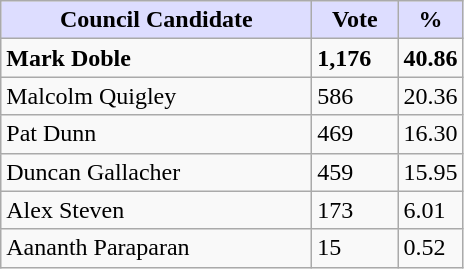<table class="wikitable">
<tr>
<th style="background:#ddf; width:200px;">Council Candidate</th>
<th style="background:#ddf; width:50px;">Vote</th>
<th style="background:#ddf; width:30px;">%</th>
</tr>
<tr>
<td><strong>Mark Doble</strong></td>
<td><strong>1,176</strong></td>
<td><strong>40.86</strong></td>
</tr>
<tr>
<td>Malcolm Quigley</td>
<td>586</td>
<td>20.36</td>
</tr>
<tr>
<td>Pat Dunn</td>
<td>469</td>
<td>16.30</td>
</tr>
<tr>
<td>Duncan Gallacher</td>
<td>459</td>
<td>15.95</td>
</tr>
<tr>
<td>Alex Steven</td>
<td>173</td>
<td>6.01</td>
</tr>
<tr>
<td>Aananth Paraparan</td>
<td>15</td>
<td>0.52</td>
</tr>
</table>
